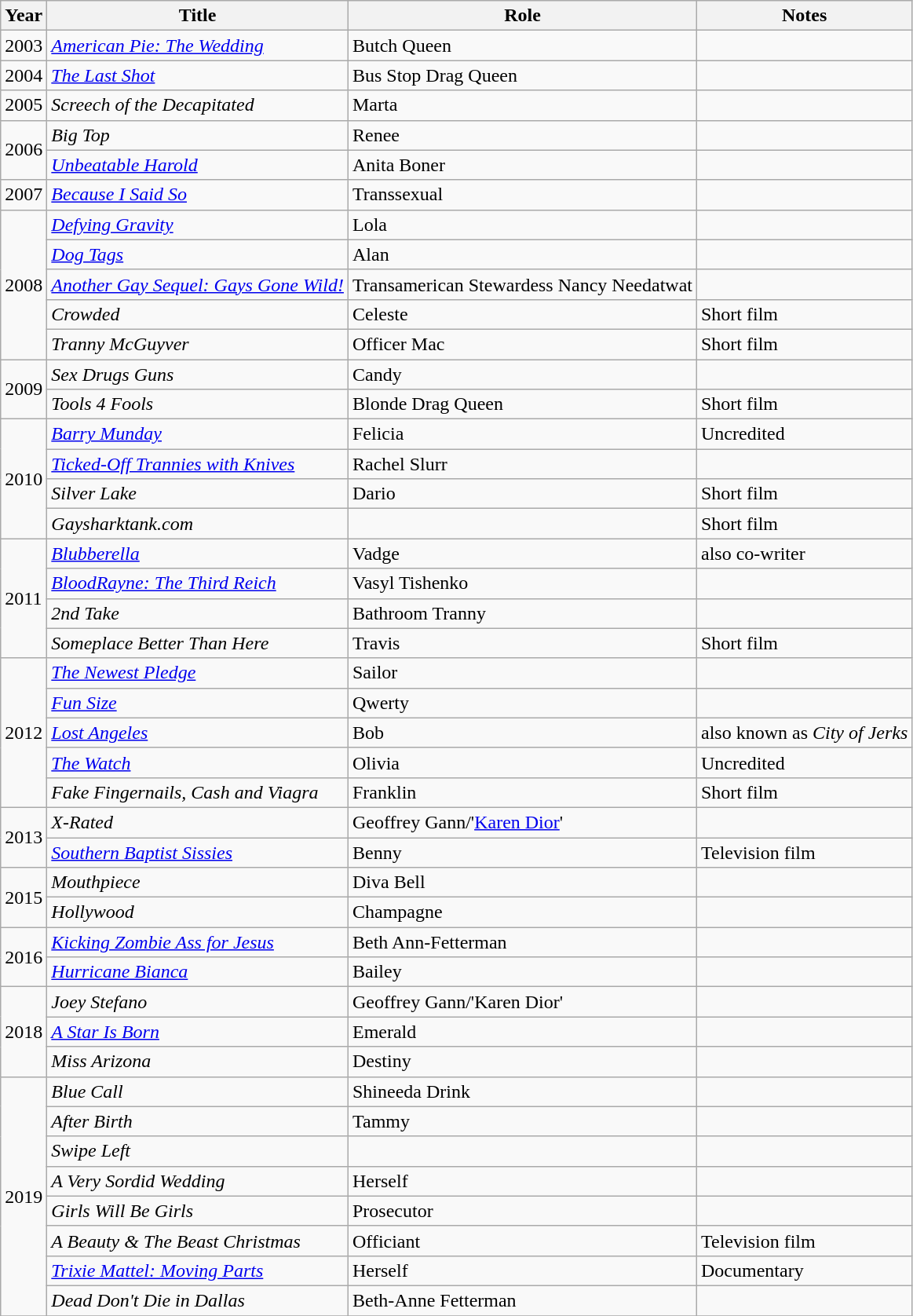<table class="wikitable sortable">
<tr>
<th>Year</th>
<th>Title</th>
<th>Role</th>
<th class="unsortable">Notes</th>
</tr>
<tr>
<td>2003</td>
<td><em><a href='#'>American Pie: The Wedding</a></em></td>
<td>Butch Queen</td>
<td></td>
</tr>
<tr>
<td>2004</td>
<td><em><a href='#'>The Last Shot</a></em></td>
<td>Bus Stop Drag Queen</td>
<td></td>
</tr>
<tr>
<td>2005</td>
<td><em>Screech of the Decapitated</em></td>
<td>Marta</td>
<td></td>
</tr>
<tr>
<td rowspan=2>2006</td>
<td><em>Big Top</em></td>
<td>Renee</td>
<td></td>
</tr>
<tr>
<td><em><a href='#'>Unbeatable Harold</a></em></td>
<td>Anita Boner</td>
<td></td>
</tr>
<tr>
<td>2007</td>
<td><em><a href='#'>Because I Said So</a></em></td>
<td>Transsexual</td>
<td></td>
</tr>
<tr>
<td rowspan=5>2008</td>
<td><em><a href='#'>Defying Gravity</a></em></td>
<td>Lola</td>
<td></td>
</tr>
<tr>
<td><em><a href='#'>Dog Tags</a></em></td>
<td>Alan</td>
<td></td>
</tr>
<tr>
<td><em><a href='#'>Another Gay Sequel: Gays Gone Wild!</a></em></td>
<td>Transamerican Stewardess Nancy Needatwat</td>
<td></td>
</tr>
<tr>
<td><em>Crowded</em></td>
<td>Celeste</td>
<td>Short film</td>
</tr>
<tr>
<td><em>Tranny McGuyver</em></td>
<td>Officer Mac</td>
<td>Short film</td>
</tr>
<tr>
<td rowspan=2>2009</td>
<td><em>Sex Drugs Guns</em></td>
<td>Candy</td>
<td></td>
</tr>
<tr>
<td><em>Tools 4 Fools</em></td>
<td>Blonde Drag Queen</td>
<td>Short film</td>
</tr>
<tr>
<td rowspan=4>2010</td>
<td><em><a href='#'>Barry Munday</a></em></td>
<td>Felicia</td>
<td>Uncredited</td>
</tr>
<tr>
<td><em><a href='#'>Ticked-Off Trannies with Knives</a></em></td>
<td>Rachel Slurr</td>
<td></td>
</tr>
<tr>
<td><em>Silver Lake</em></td>
<td>Dario</td>
<td>Short film</td>
</tr>
<tr>
<td><em>Gaysharktank.com</em></td>
<td></td>
<td>Short film</td>
</tr>
<tr>
<td rowspan=4>2011</td>
<td><em><a href='#'>Blubberella</a></em></td>
<td>Vadge</td>
<td>also co-writer</td>
</tr>
<tr>
<td><em><a href='#'>BloodRayne: The Third Reich</a></em></td>
<td>Vasyl Tishenko</td>
<td></td>
</tr>
<tr>
<td><em>2nd Take</em></td>
<td>Bathroom Tranny</td>
<td></td>
</tr>
<tr>
<td><em>Someplace Better Than Here</em></td>
<td>Travis</td>
<td>Short film</td>
</tr>
<tr>
<td rowspan=5>2012</td>
<td><em><a href='#'>The Newest Pledge</a></em></td>
<td>Sailor</td>
<td></td>
</tr>
<tr>
<td><em><a href='#'>Fun Size</a></em></td>
<td>Qwerty</td>
<td></td>
</tr>
<tr>
<td><em><a href='#'>Lost Angeles</a></em></td>
<td>Bob</td>
<td>also known as <em>City of Jerks</em></td>
</tr>
<tr>
<td><em><a href='#'>The Watch</a></em></td>
<td>Olivia</td>
<td>Uncredited</td>
</tr>
<tr>
<td><em>Fake Fingernails, Cash and Viagra</em></td>
<td>Franklin</td>
<td>Short film</td>
</tr>
<tr>
<td rowspan=2>2013</td>
<td><em>X-Rated</em></td>
<td>Geoffrey Gann/'<a href='#'>Karen Dior</a>'</td>
<td></td>
</tr>
<tr>
<td><em><a href='#'>Southern Baptist Sissies</a></em></td>
<td>Benny</td>
<td>Television film</td>
</tr>
<tr>
<td rowspan=2>2015</td>
<td><em>Mouthpiece</em></td>
<td>Diva Bell</td>
<td></td>
</tr>
<tr>
<td><em>Hollywood</em></td>
<td>Champagne</td>
<td></td>
</tr>
<tr>
<td rowspan=2>2016</td>
<td><em><a href='#'>Kicking Zombie Ass for Jesus</a></em></td>
<td>Beth Ann-Fetterman</td>
<td></td>
</tr>
<tr>
<td><em><a href='#'>Hurricane Bianca</a></em></td>
<td>Bailey</td>
<td></td>
</tr>
<tr>
<td rowspan=3>2018</td>
<td><em>Joey Stefano</em></td>
<td>Geoffrey Gann/'Karen Dior'</td>
<td></td>
</tr>
<tr>
<td><em><a href='#'>A Star Is Born</a></em></td>
<td>Emerald</td>
<td></td>
</tr>
<tr>
<td><em>Miss Arizona</em></td>
<td>Destiny</td>
<td></td>
</tr>
<tr>
<td rowspan=8>2019</td>
<td><em>Blue Call</em></td>
<td>Shineeda Drink</td>
<td></td>
</tr>
<tr>
<td><em>After Birth</em></td>
<td>Tammy</td>
<td></td>
</tr>
<tr>
<td><em>Swipe Left</em></td>
<td></td>
<td></td>
</tr>
<tr>
<td><em>A Very Sordid Wedding</em></td>
<td>Herself</td>
<td></td>
</tr>
<tr>
<td><em>Girls Will Be Girls</em></td>
<td>Prosecutor</td>
<td></td>
</tr>
<tr>
<td><em>A Beauty & The Beast Christmas</em></td>
<td>Officiant</td>
<td>Television film</td>
</tr>
<tr>
<td><em><a href='#'>Trixie Mattel: Moving Parts</a></em></td>
<td>Herself</td>
<td>Documentary</td>
</tr>
<tr>
<td><em>Dead Don't Die in Dallas</em></td>
<td>Beth-Anne Fetterman</td>
<td></td>
</tr>
<tr>
</tr>
</table>
